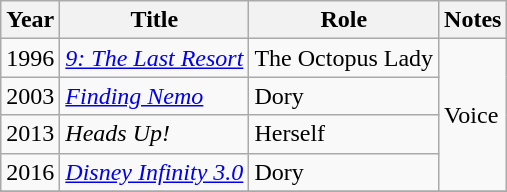<table class="wikitable sortable">
<tr>
<th>Year</th>
<th>Title</th>
<th>Role</th>
<th>Notes</th>
</tr>
<tr>
<td>1996</td>
<td><em><a href='#'>9: The Last Resort</a></em></td>
<td>The Octopus Lady</td>
<td rowspan=4>Voice</td>
</tr>
<tr>
<td>2003</td>
<td><em><a href='#'>Finding Nemo</a></em></td>
<td>Dory</td>
</tr>
<tr>
<td>2013</td>
<td><em>Heads Up!</em></td>
<td>Herself</td>
</tr>
<tr>
<td>2016</td>
<td><em><a href='#'>Disney Infinity 3.0</a></em></td>
<td>Dory</td>
</tr>
<tr>
</tr>
</table>
